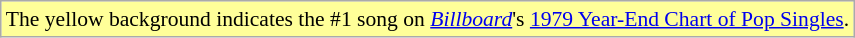<table class="wikitable" style="font-size:90%;">
<tr>
<td style="background-color:#FFFF99">The yellow background indicates the #1 song on <a href='#'><em>Billboard</em></a>'s <a href='#'>1979 Year-End Chart of Pop Singles</a>.</td>
</tr>
</table>
